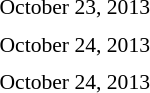<table style="font-size:90%">
<tr>
<td colspan=3>October 23, 2013</td>
</tr>
<tr>
<td width=150 align=right><strong></strong></td>
<td></td>
<td width=150></td>
</tr>
<tr>
<td colspan=3>October 24, 2013</td>
</tr>
<tr>
<td align=right><strong></strong></td>
<td></td>
<td></td>
</tr>
<tr>
<td colspan=3>October 24, 2013</td>
</tr>
<tr>
<td align=right><strong></strong></td>
<td></td>
<td></td>
</tr>
</table>
